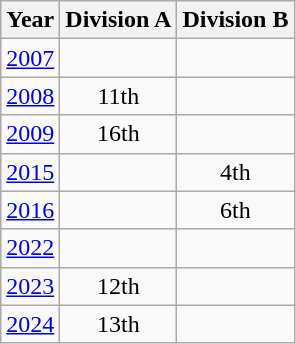<table class="wikitable" style="text-align:center">
<tr>
<th>Year</th>
<th>Division A</th>
<th>Division B</th>
</tr>
<tr>
<td><a href='#'>2007</a></td>
<td></td>
<td></td>
</tr>
<tr>
<td><a href='#'>2008</a></td>
<td>11th</td>
<td></td>
</tr>
<tr>
<td><a href='#'>2009</a></td>
<td>16th</td>
<td></td>
</tr>
<tr>
<td><a href='#'>2015</a></td>
<td></td>
<td>4th</td>
</tr>
<tr>
<td><a href='#'>2016</a></td>
<td></td>
<td>6th</td>
</tr>
<tr>
<td><a href='#'>2022</a></td>
<td></td>
<td></td>
</tr>
<tr>
<td><a href='#'>2023</a></td>
<td>12th</td>
<td></td>
</tr>
<tr>
<td><a href='#'>2024</a></td>
<td>13th</td>
<td></td>
</tr>
</table>
